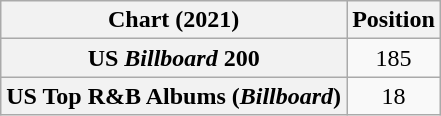<table class="wikitable sortable plainrowheaders">
<tr>
<th scope="col">Chart (2021)</th>
<th scope="col">Position</th>
</tr>
<tr>
<th scope="row">US <em>Billboard</em> 200</th>
<td style="text-align:center;">185</td>
</tr>
<tr>
<th scope="row">US Top R&B Albums (<em>Billboard</em>)</th>
<td style="text-align:center;">18</td>
</tr>
</table>
